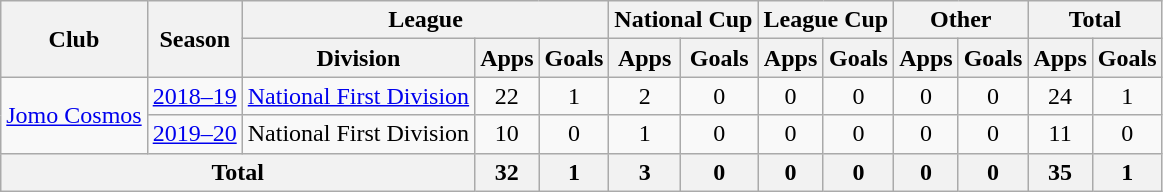<table class="wikitable" style="text-align: center">
<tr>
<th rowspan="2">Club</th>
<th rowspan="2">Season</th>
<th colspan="3">League</th>
<th colspan="2">National Cup</th>
<th colspan="2">League Cup</th>
<th colspan="2">Other</th>
<th colspan="2">Total</th>
</tr>
<tr>
<th>Division</th>
<th>Apps</th>
<th>Goals</th>
<th>Apps</th>
<th>Goals</th>
<th>Apps</th>
<th>Goals</th>
<th>Apps</th>
<th>Goals</th>
<th>Apps</th>
<th>Goals</th>
</tr>
<tr>
<td rowspan="2"><a href='#'>Jomo Cosmos</a></td>
<td><a href='#'>2018–19</a></td>
<td><a href='#'>National First Division</a></td>
<td>22</td>
<td>1</td>
<td>2</td>
<td>0</td>
<td>0</td>
<td>0</td>
<td>0</td>
<td>0</td>
<td>24</td>
<td>1</td>
</tr>
<tr>
<td><a href='#'>2019–20</a></td>
<td>National First Division</td>
<td>10</td>
<td>0</td>
<td>1</td>
<td>0</td>
<td>0</td>
<td>0</td>
<td>0</td>
<td>0</td>
<td>11</td>
<td>0</td>
</tr>
<tr>
<th colspan="3">Total</th>
<th>32</th>
<th>1</th>
<th>3</th>
<th>0</th>
<th>0</th>
<th>0</th>
<th>0</th>
<th>0</th>
<th>35</th>
<th>1</th>
</tr>
</table>
